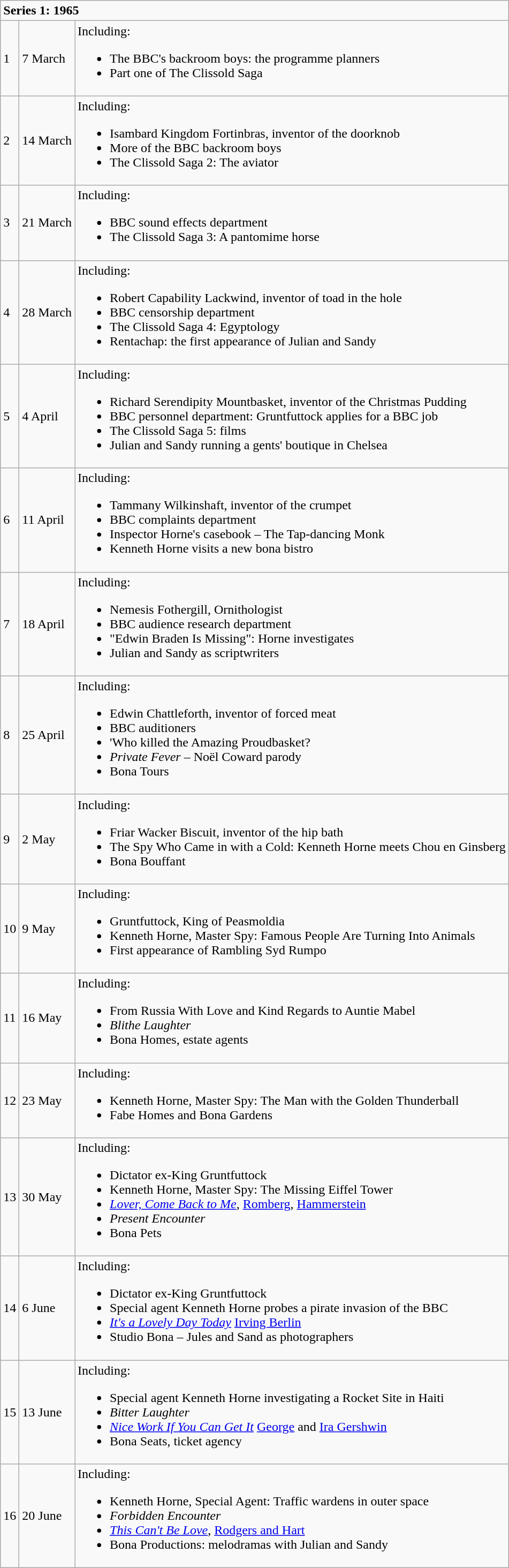<table class="wikitable sortable plainrowheaders" style="text-align: left; margin-right: 0;">
<tr>
<td colspan="3"><strong>Series 1: 1965</strong></td>
</tr>
<tr>
<td>1</td>
<td>7 March</td>
<td>Including:<br><ul><li>The BBC's backroom boys: the programme planners</li><li>Part one of The Clissold Saga</li></ul></td>
</tr>
<tr>
<td>2</td>
<td>14 March</td>
<td>Including:<br><ul><li>Isambard Kingdom Fortinbras, inventor of the doorknob</li><li>More of the BBC backroom boys</li><li>The Clissold Saga 2: The aviator</li></ul></td>
</tr>
<tr>
<td>3</td>
<td>21 March</td>
<td>Including:<br><ul><li>BBC sound effects department</li><li>The Clissold Saga 3: A pantomime horse</li></ul></td>
</tr>
<tr>
<td>4</td>
<td>28 March</td>
<td>Including:<br><ul><li>Robert Capability Lackwind, inventor of toad in the hole</li><li>BBC censorship department</li><li>The Clissold Saga 4: Egyptology</li><li>Rentachap: the first appearance of Julian and Sandy</li></ul></td>
</tr>
<tr>
<td>5</td>
<td>4 April</td>
<td>Including:<br><ul><li>Richard Serendipity Mountbasket, inventor of the Christmas Pudding</li><li>BBC personnel department: Gruntfuttock applies for a BBC job</li><li>The Clissold Saga 5: films</li><li>Julian and Sandy running a gents' boutique in Chelsea</li></ul></td>
</tr>
<tr>
<td>6</td>
<td>11 April</td>
<td>Including:<br><ul><li>Tammany Wilkinshaft, inventor of the crumpet</li><li>BBC complaints department</li><li>Inspector Horne's casebook – The Tap-dancing Monk</li><li>Kenneth Horne visits a new bona bistro</li></ul></td>
</tr>
<tr>
<td>7</td>
<td>18 April</td>
<td>Including:<br><ul><li>Nemesis Fothergill, Ornithologist</li><li>BBC audience research department</li><li>"Edwin Braden Is Missing": Horne investigates</li><li>Julian and Sandy as scriptwriters</li></ul></td>
</tr>
<tr>
<td>8</td>
<td>25 April</td>
<td>Including:<br><ul><li>Edwin Chattleforth, inventor of forced meat</li><li>BBC auditioners</li><li>'Who killed the Amazing Proudbasket?</li><li><em>Private Fever</em> – Noël Coward parody</li><li>Bona Tours</li></ul></td>
</tr>
<tr>
<td>9</td>
<td>2 May</td>
<td>Including:<br><ul><li>Friar Wacker Biscuit, inventor of the hip bath</li><li>The Spy Who Came in with a Cold: Kenneth Horne meets Chou en Ginsberg</li><li>Bona Bouffant</li></ul></td>
</tr>
<tr>
<td>10</td>
<td>9 May</td>
<td>Including:<br><ul><li>Gruntfuttock, King of Peasmoldia</li><li>Kenneth Horne, Master Spy: Famous People Are Turning Into Animals</li><li>First appearance of Rambling Syd Rumpo</li></ul></td>
</tr>
<tr>
<td>11</td>
<td>16 May</td>
<td>Including:<br><ul><li>From Russia With Love and Kind Regards to Auntie Mabel</li><li><em>Blithe Laughter</em></li><li>Bona Homes, estate agents</li></ul></td>
</tr>
<tr>
<td>12</td>
<td>23 May</td>
<td>Including:<br><ul><li>Kenneth Horne, Master Spy: The Man with the Golden Thunderball</li><li>Fabe Homes and Bona Gardens</li></ul></td>
</tr>
<tr>
<td>13</td>
<td>30 May</td>
<td>Including:<br><ul><li>Dictator ex-King Gruntfuttock</li><li>Kenneth Horne, Master Spy: The Missing Eiffel Tower</li><li><em><a href='#'>Lover, Come Back to Me</a></em>,  <a href='#'>Romberg</a>, <a href='#'>Hammerstein</a></li><li><em>Present Encounter</em></li><li>Bona Pets</li></ul></td>
</tr>
<tr>
<td>14</td>
<td>6 June</td>
<td>Including:<br><ul><li>Dictator ex-King Gruntfuttock</li><li>Special agent Kenneth Horne probes a pirate invasion of the BBC</li><li><em><a href='#'>It's a Lovely Day Today</a></em> <a href='#'>Irving Berlin</a></li><li>Studio Bona – Jules and Sand as photographers</li></ul></td>
</tr>
<tr>
<td>15</td>
<td>13 June</td>
<td>Including:<br><ul><li>Special agent Kenneth Horne investigating a Rocket Site in Haiti</li><li><em>Bitter Laughter</em></li><li><em><a href='#'>Nice Work If You Can Get It</a></em>  <a href='#'>George</a> and <a href='#'>Ira Gershwin</a></li><li>Bona Seats, ticket agency</li></ul></td>
</tr>
<tr>
<td>16</td>
<td>20 June</td>
<td>Including:<br><ul><li>Kenneth Horne, Special Agent: Traffic wardens in outer space</li><li><em>Forbidden Encounter</em></li><li><em><a href='#'>This Can't Be Love</a></em>, <a href='#'>Rodgers and Hart</a></li><li>Bona Productions: melodramas with Julian and Sandy</li></ul></td>
</tr>
</table>
